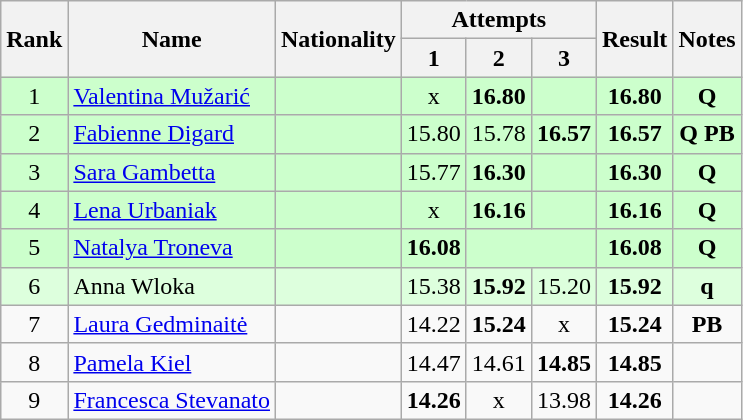<table class="wikitable sortable" style="text-align:center">
<tr>
<th rowspan=2>Rank</th>
<th rowspan=2>Name</th>
<th rowspan=2>Nationality</th>
<th colspan=3>Attempts</th>
<th rowspan=2>Result</th>
<th rowspan=2>Notes</th>
</tr>
<tr>
<th>1</th>
<th>2</th>
<th>3</th>
</tr>
<tr bgcolor=ccffcc>
<td>1</td>
<td align=left><a href='#'>Valentina Mužarić</a></td>
<td align=left></td>
<td>x</td>
<td><strong>16.80</strong></td>
<td></td>
<td><strong>16.80</strong></td>
<td><strong>Q</strong></td>
</tr>
<tr bgcolor=ccffcc>
<td>2</td>
<td align=left><a href='#'>Fabienne Digard</a></td>
<td align=left></td>
<td>15.80</td>
<td>15.78</td>
<td><strong>16.57</strong></td>
<td><strong>16.57</strong></td>
<td><strong>Q PB</strong></td>
</tr>
<tr bgcolor=ccffcc>
<td>3</td>
<td align=left><a href='#'>Sara Gambetta</a></td>
<td align=left></td>
<td>15.77</td>
<td><strong>16.30</strong></td>
<td></td>
<td><strong>16.30</strong></td>
<td><strong>Q</strong></td>
</tr>
<tr bgcolor=ccffcc>
<td>4</td>
<td align=left><a href='#'>Lena Urbaniak</a></td>
<td align=left></td>
<td>x</td>
<td><strong>16.16</strong></td>
<td></td>
<td><strong>16.16</strong></td>
<td><strong>Q</strong></td>
</tr>
<tr bgcolor=ccffcc>
<td>5</td>
<td align=left><a href='#'>Natalya Troneva</a></td>
<td align=left></td>
<td><strong>16.08</strong></td>
<td colspan=2></td>
<td><strong>16.08</strong></td>
<td><strong>Q</strong></td>
</tr>
<tr bgcolor=ddffdd>
<td>6</td>
<td align=left>Anna Wloka</td>
<td align=left></td>
<td>15.38</td>
<td><strong>15.92</strong></td>
<td>15.20</td>
<td><strong>15.92</strong></td>
<td><strong>q</strong></td>
</tr>
<tr>
<td>7</td>
<td align=left><a href='#'>Laura Gedminaitė</a></td>
<td align=left></td>
<td>14.22</td>
<td><strong>15.24</strong></td>
<td>x</td>
<td><strong>15.24</strong></td>
<td><strong>PB</strong></td>
</tr>
<tr>
<td>8</td>
<td align=left><a href='#'>Pamela Kiel</a></td>
<td align=left></td>
<td>14.47</td>
<td>14.61</td>
<td><strong>14.85</strong></td>
<td><strong>14.85</strong></td>
<td></td>
</tr>
<tr>
<td>9</td>
<td align=left><a href='#'>Francesca Stevanato</a></td>
<td align=left></td>
<td><strong>14.26</strong></td>
<td>x</td>
<td>13.98</td>
<td><strong>14.26</strong></td>
<td></td>
</tr>
</table>
